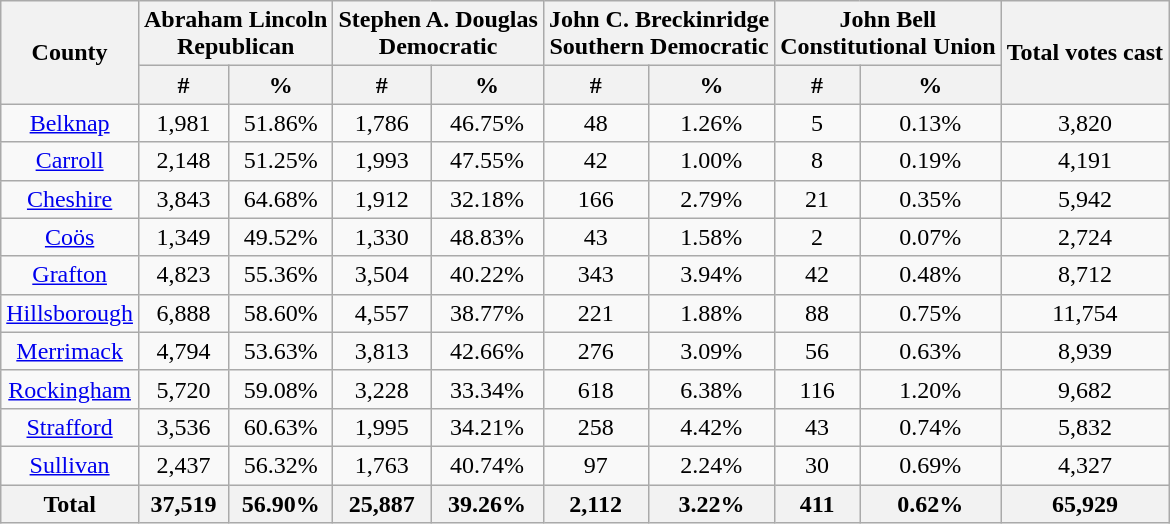<table class="wikitable sortable">
<tr>
<th rowspan="2">County</th>
<th colspan="2">Abraham Lincoln<br>Republican</th>
<th colspan="2">Stephen A. Douglas<br>Democratic</th>
<th colspan="2">John C. Breckinridge<br>Southern Democratic</th>
<th colspan="2">John Bell<br>Constitutional Union</th>
<th rowspan="2">Total votes cast</th>
</tr>
<tr>
<th>#</th>
<th>%</th>
<th>#</th>
<th>%</th>
<th>#</th>
<th>%</th>
<th>#</th>
<th>%</th>
</tr>
<tr style="text-align:center;">
<td><a href='#'>Belknap</a></td>
<td>1,981</td>
<td>51.86%</td>
<td>1,786</td>
<td>46.75%</td>
<td>48</td>
<td>1.26%</td>
<td>5</td>
<td>0.13%</td>
<td>3,820</td>
</tr>
<tr style="text-align:center;">
<td><a href='#'>Carroll</a></td>
<td>2,148</td>
<td>51.25%</td>
<td>1,993</td>
<td>47.55%</td>
<td>42</td>
<td>1.00%</td>
<td>8</td>
<td>0.19%</td>
<td>4,191</td>
</tr>
<tr style="text-align:center;">
<td><a href='#'>Cheshire</a></td>
<td>3,843</td>
<td>64.68%</td>
<td>1,912</td>
<td>32.18%</td>
<td>166</td>
<td>2.79%</td>
<td>21</td>
<td>0.35%</td>
<td>5,942</td>
</tr>
<tr style="text-align:center;">
<td><a href='#'>Coös</a></td>
<td>1,349</td>
<td>49.52%</td>
<td>1,330</td>
<td>48.83%</td>
<td>43</td>
<td>1.58%</td>
<td>2</td>
<td>0.07%</td>
<td>2,724</td>
</tr>
<tr style="text-align:center;">
<td><a href='#'>Grafton</a></td>
<td>4,823</td>
<td>55.36%</td>
<td>3,504</td>
<td>40.22%</td>
<td>343</td>
<td>3.94%</td>
<td>42</td>
<td>0.48%</td>
<td>8,712</td>
</tr>
<tr style="text-align:center;">
<td><a href='#'>Hillsborough</a></td>
<td>6,888</td>
<td>58.60%</td>
<td>4,557</td>
<td>38.77%</td>
<td>221</td>
<td>1.88%</td>
<td>88</td>
<td>0.75%</td>
<td>11,754</td>
</tr>
<tr style="text-align:center;">
<td><a href='#'>Merrimack</a></td>
<td>4,794</td>
<td>53.63%</td>
<td>3,813</td>
<td>42.66%</td>
<td>276</td>
<td>3.09%</td>
<td>56</td>
<td>0.63%</td>
<td>8,939</td>
</tr>
<tr style="text-align:center;">
<td><a href='#'>Rockingham</a></td>
<td>5,720</td>
<td>59.08%</td>
<td>3,228</td>
<td>33.34%</td>
<td>618</td>
<td>6.38%</td>
<td>116</td>
<td>1.20%</td>
<td>9,682</td>
</tr>
<tr style="text-align:center;">
<td><a href='#'>Strafford</a></td>
<td>3,536</td>
<td>60.63%</td>
<td>1,995</td>
<td>34.21%</td>
<td>258</td>
<td>4.42%</td>
<td>43</td>
<td>0.74%</td>
<td>5,832</td>
</tr>
<tr style="text-align:center;">
<td><a href='#'>Sullivan</a></td>
<td>2,437</td>
<td>56.32%</td>
<td>1,763</td>
<td>40.74%</td>
<td>97</td>
<td>2.24%</td>
<td>30</td>
<td>0.69%</td>
<td>4,327</td>
</tr>
<tr style="text-align:center;">
<th>Total</th>
<th>37,519</th>
<th>56.90%</th>
<th>25,887</th>
<th>39.26%</th>
<th>2,112</th>
<th>3.22%</th>
<th>411</th>
<th>0.62%</th>
<th>65,929</th>
</tr>
</table>
